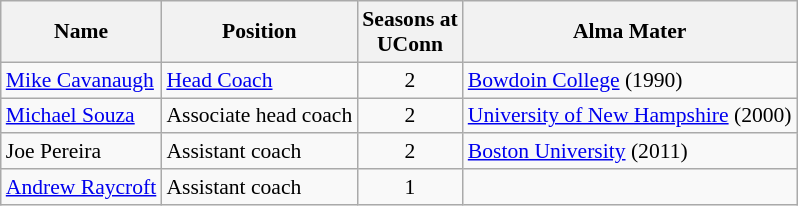<table class="wikitable" border="1" style="font-size:90%;">
<tr>
<th>Name</th>
<th>Position</th>
<th>Seasons at<br>UConn</th>
<th>Alma Mater</th>
</tr>
<tr>
<td><a href='#'>Mike Cavanaugh</a></td>
<td><a href='#'>Head Coach</a></td>
<td align=center>2</td>
<td><a href='#'>Bowdoin College</a> (1990)</td>
</tr>
<tr>
<td><a href='#'>Michael Souza</a></td>
<td>Associate head coach</td>
<td align=center>2</td>
<td><a href='#'>University of New Hampshire</a> (2000)</td>
</tr>
<tr>
<td>Joe Pereira</td>
<td>Assistant coach</td>
<td align=center>2</td>
<td><a href='#'>Boston University</a> (2011)</td>
</tr>
<tr>
<td><a href='#'>Andrew Raycroft</a></td>
<td>Assistant coach</td>
<td align=center>1</td>
<td></td>
</tr>
</table>
